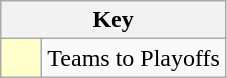<table class="wikitable" style="text-align: center;">
<tr>
<th colspan=2>Key</th>
</tr>
<tr>
<td style="background:#ffffcc; width:20px;"></td>
<td align=left>Teams to Playoffs</td>
</tr>
</table>
